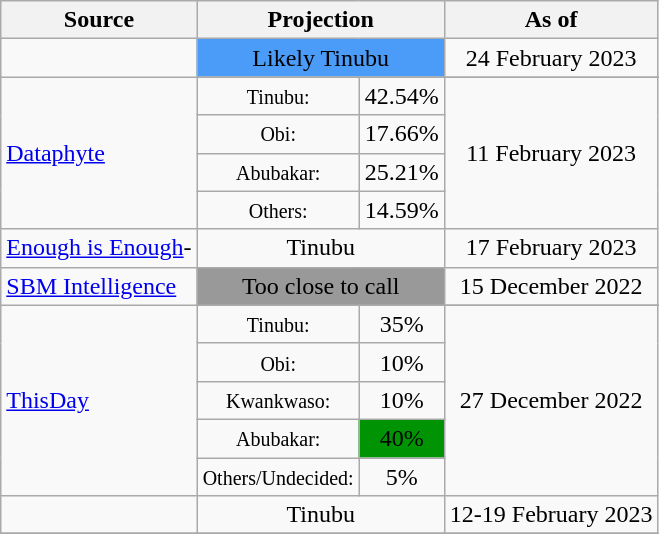<table class="wikitable" style="text-align:center">
<tr>
<th>Source</th>
<th colspan=2>Projection</th>
<th>As of</th>
</tr>
<tr>
<td align="left"></td>
<td colspan=2 bgcolor=#4b9cf9>Likely Tinubu</td>
<td>24 February 2023</td>
</tr>
<tr>
<td rowspan=5 align="left"><a href='#'>Dataphyte</a></td>
</tr>
<tr>
<td><small>Tinubu:</small></td>
<td>42.54%</td>
<td rowspan=4>11 February 2023</td>
</tr>
<tr>
<td><small>Obi:</small></td>
<td>17.66%</td>
</tr>
<tr>
<td><small>Abubakar:</small></td>
<td>25.21%</td>
</tr>
<tr>
<td><small>Others:</small></td>
<td>14.59%</td>
</tr>
<tr>
<td align="left"><a href='#'>Enough is Enough</a>-<br></td>
<td colspan=2 >Tinubu</td>
<td>17 February 2023</td>
</tr>
<tr>
<td align="left"><a href='#'>SBM Intelligence</a></td>
<td colspan=2 bgcolor=#999999>Too close to call</td>
<td>15 December 2022</td>
</tr>
<tr>
<td rowspan=6 align="left"><a href='#'>ThisDay</a></td>
</tr>
<tr>
<td><small>Tinubu:</small></td>
<td>35%</td>
<td rowspan=5>27 December 2022</td>
</tr>
<tr>
<td><small>Obi:</small></td>
<td>10%</td>
</tr>
<tr>
<td><small>Kwankwaso:</small></td>
<td>10%</td>
</tr>
<tr>
<td><small>Abubakar:</small></td>
<td bgcolor=#009404>40%</td>
</tr>
<tr>
<td><small>Others/Undecided:</small></td>
<td>5%</td>
</tr>
<tr>
<td align="left"></td>
<td colspan=2 >Tinubu</td>
<td>12-19 February 2023</td>
</tr>
<tr>
</tr>
</table>
